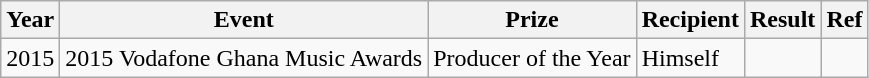<table class ="wikitable">
<tr>
<th>Year</th>
<th>Event</th>
<th>Prize</th>
<th>Recipient</th>
<th>Result</th>
<th>Ref</th>
</tr>
<tr>
<td>2015</td>
<td>2015 Vodafone Ghana Music Awards</td>
<td>Producer of the Year</td>
<td>Himself</td>
<td></td>
<td></td>
</tr>
</table>
